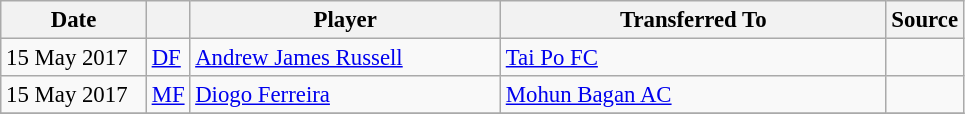<table class="wikitable plainrowheaders sortable" style="font-size:95%">
<tr>
<th scope=col style="width:90px;"><strong>Date</strong></th>
<th></th>
<th scope=col style="width:200px;"><strong>Player</strong></th>
<th scope=col style="width:250px;"><strong>Transferred To</strong></th>
<th><strong>Source</strong></th>
</tr>
<tr>
<td>15 May 2017</td>
<td><a href='#'>DF</a></td>
<td> <a href='#'>Andrew James Russell</a></td>
<td> <a href='#'>Tai Po FC</a></td>
<td></td>
</tr>
<tr>
<td>15 May 2017</td>
<td><a href='#'>MF</a></td>
<td> <a href='#'>Diogo Ferreira</a></td>
<td>  <a href='#'>Mohun Bagan AC</a></td>
<td></td>
</tr>
<tr>
</tr>
</table>
